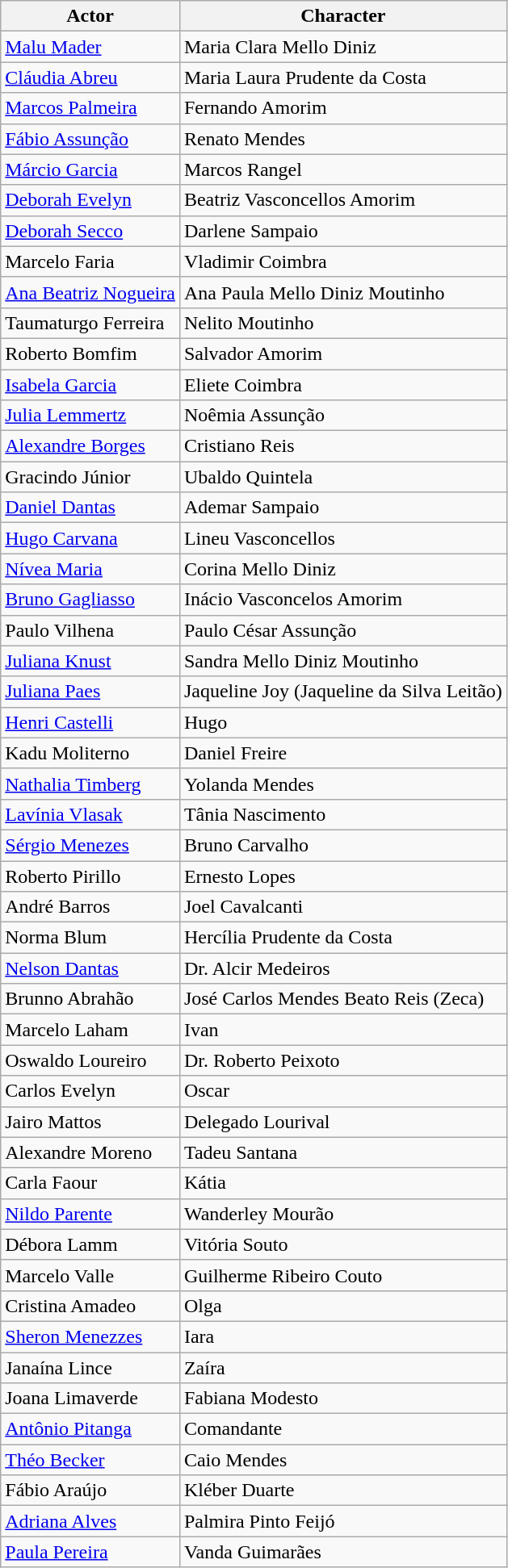<table class="wikitable sortable">
<tr>
<th>Actor</th>
<th>Character</th>
</tr>
<tr>
<td><a href='#'>Malu Mader</a></td>
<td>Maria Clara Mello Diniz</td>
</tr>
<tr>
<td><a href='#'>Cláudia Abreu</a></td>
<td>Maria Laura Prudente da Costa</td>
</tr>
<tr>
<td><a href='#'>Marcos Palmeira</a></td>
<td>Fernando Amorim</td>
</tr>
<tr>
<td><a href='#'>Fábio Assunção</a></td>
<td>Renato Mendes</td>
</tr>
<tr>
<td><a href='#'>Márcio Garcia</a></td>
<td>Marcos Rangel</td>
</tr>
<tr>
<td><a href='#'>Deborah Evelyn</a></td>
<td>Beatriz Vasconcellos Amorim</td>
</tr>
<tr>
<td><a href='#'>Deborah Secco</a></td>
<td>Darlene Sampaio</td>
</tr>
<tr>
<td>Marcelo Faria</td>
<td>Vladimir Coimbra</td>
</tr>
<tr>
<td><a href='#'>Ana Beatriz Nogueira</a></td>
<td>Ana Paula Mello Diniz Moutinho</td>
</tr>
<tr>
<td>Taumaturgo Ferreira</td>
<td>Nelito Moutinho</td>
</tr>
<tr>
<td>Roberto Bomfim</td>
<td>Salvador Amorim</td>
</tr>
<tr>
<td><a href='#'>Isabela Garcia</a></td>
<td>Eliete Coimbra</td>
</tr>
<tr>
<td><a href='#'>Julia Lemmertz</a></td>
<td>Noêmia Assunção</td>
</tr>
<tr>
<td><a href='#'>Alexandre Borges</a></td>
<td>Cristiano Reis</td>
</tr>
<tr>
<td>Gracindo Júnior</td>
<td>Ubaldo Quintela</td>
</tr>
<tr>
<td><a href='#'>Daniel Dantas</a></td>
<td>Ademar Sampaio</td>
</tr>
<tr>
<td><a href='#'>Hugo Carvana</a></td>
<td>Lineu Vasconcellos</td>
</tr>
<tr>
<td><a href='#'>Nívea Maria</a></td>
<td>Corina Mello Diniz</td>
</tr>
<tr>
<td><a href='#'>Bruno Gagliasso</a></td>
<td>Inácio Vasconcelos Amorim</td>
</tr>
<tr>
<td>Paulo Vilhena</td>
<td>Paulo César Assunção</td>
</tr>
<tr>
<td><a href='#'>Juliana Knust</a></td>
<td>Sandra Mello Diniz Moutinho</td>
</tr>
<tr>
<td><a href='#'>Juliana Paes</a></td>
<td>Jaqueline Joy (Jaqueline da Silva Leitão)</td>
</tr>
<tr>
<td><a href='#'>Henri Castelli</a></td>
<td>Hugo</td>
</tr>
<tr>
<td>Kadu Moliterno</td>
<td>Daniel Freire</td>
</tr>
<tr>
<td><a href='#'>Nathalia Timberg</a></td>
<td>Yolanda Mendes</td>
</tr>
<tr>
<td><a href='#'>Lavínia Vlasak</a></td>
<td>Tânia Nascimento</td>
</tr>
<tr>
<td><a href='#'>Sérgio Menezes</a></td>
<td>Bruno Carvalho</td>
</tr>
<tr>
<td>Roberto Pirillo</td>
<td>Ernesto Lopes</td>
</tr>
<tr>
<td>André Barros</td>
<td>Joel Cavalcanti</td>
</tr>
<tr>
<td>Norma Blum</td>
<td>Hercília Prudente da Costa</td>
</tr>
<tr>
<td><a href='#'>Nelson Dantas</a></td>
<td>Dr. Alcir Medeiros</td>
</tr>
<tr>
<td>Brunno Abrahão</td>
<td>José Carlos Mendes Beato Reis (Zeca)</td>
</tr>
<tr>
<td>Marcelo Laham</td>
<td>Ivan</td>
</tr>
<tr>
<td>Oswaldo Loureiro</td>
<td>Dr. Roberto Peixoto</td>
</tr>
<tr>
<td>Carlos Evelyn</td>
<td>Oscar</td>
</tr>
<tr>
<td>Jairo Mattos</td>
<td>Delegado Lourival</td>
</tr>
<tr>
<td>Alexandre Moreno</td>
<td>Tadeu Santana</td>
</tr>
<tr>
<td>Carla Faour</td>
<td>Kátia</td>
</tr>
<tr>
<td><a href='#'>Nildo Parente</a></td>
<td>Wanderley Mourão</td>
</tr>
<tr>
<td>Débora Lamm</td>
<td>Vitória Souto</td>
</tr>
<tr>
<td>Marcelo Valle</td>
<td>Guilherme Ribeiro Couto</td>
</tr>
<tr>
<td>Cristina Amadeo</td>
<td>Olga</td>
</tr>
<tr>
<td><a href='#'>Sheron Menezzes</a></td>
<td>Iara</td>
</tr>
<tr>
<td>Janaína Lince</td>
<td>Zaíra</td>
</tr>
<tr>
<td>Joana Limaverde</td>
<td>Fabiana Modesto</td>
</tr>
<tr>
<td><a href='#'>Antônio Pitanga</a></td>
<td>Comandante</td>
</tr>
<tr>
<td><a href='#'>Théo Becker</a></td>
<td>Caio Mendes</td>
</tr>
<tr>
<td>Fábio Araújo</td>
<td>Kléber Duarte</td>
</tr>
<tr>
<td><a href='#'>Adriana Alves</a></td>
<td>Palmira Pinto Feijó</td>
</tr>
<tr>
<td><a href='#'>Paula Pereira</a></td>
<td>Vanda Guimarães</td>
</tr>
</table>
